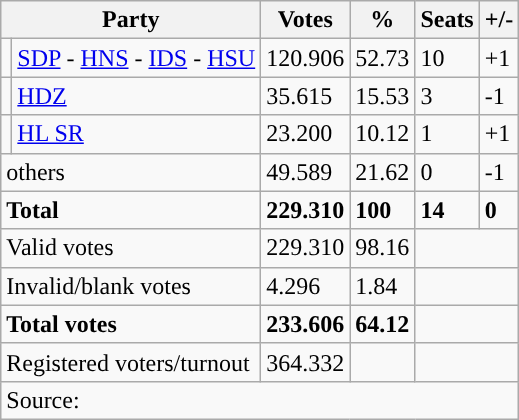<table class="wikitable" style="text-align: left;">
<tr>
<th colspan="2">Party</th>
<th>Votes</th>
<th>%</th>
<th>Seats</th>
<th>+/-</th>
</tr>
<tr>
<td style="background-color: "></td>
<td><a href='#'>SDP</a> - <a href='#'>HNS</a> - <a href='#'>IDS</a> - <a href='#'>HSU</a></td>
<td>120.906</td>
<td>52.73</td>
<td>10</td>
<td>+1</td>
</tr>
<tr>
<td style="background-color: "></td>
<td><a href='#'>HDZ</a></td>
<td>35.615</td>
<td>15.53</td>
<td>3</td>
<td>-1</td>
</tr>
<tr>
<td style="background-color: "></td>
<td><a href='#'>HL SR</a></td>
<td>23.200</td>
<td>10.12</td>
<td>1</td>
<td>+1</td>
</tr>
<tr>
<td colspan="2">others</td>
<td>49.589</td>
<td>21.62</td>
<td>0</td>
<td>-1</td>
</tr>
<tr>
<td colspan="2"><strong>Total</strong></td>
<td><strong>229.310</strong></td>
<td><strong>100</strong></td>
<td><strong>14</strong></td>
<td><strong>0</strong></td>
</tr>
<tr>
<td colspan="2">Valid votes</td>
<td>229.310</td>
<td>98.16</td>
<td colspan="2"></td>
</tr>
<tr>
<td colspan="2">Invalid/blank votes</td>
<td>4.296</td>
<td>1.84</td>
<td colspan="2"></td>
</tr>
<tr>
<td colspan="2"><strong>Total votes</strong></td>
<td><strong>233.606</strong></td>
<td><strong>64.12</strong></td>
<td colspan="2"></td>
</tr>
<tr>
<td colspan="2">Registered voters/turnout</td>
<td votes14="5343">364.332</td>
<td></td>
<td colspan="2"></td>
</tr>
<tr>
<td colspan="6">Source: </td>
</tr>
</table>
